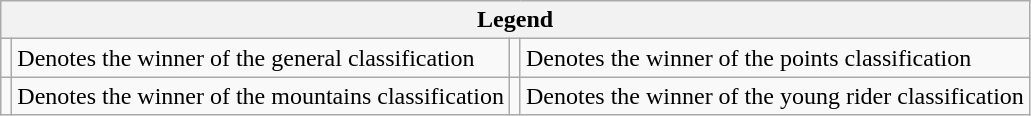<table class="wikitable">
<tr>
<th colspan="4">Legend</th>
</tr>
<tr>
<td></td>
<td>Denotes the winner of the general classification</td>
<td></td>
<td>Denotes the winner of the points classification</td>
</tr>
<tr>
<td></td>
<td>Denotes the winner of the mountains classification</td>
<td></td>
<td>Denotes the winner of the young rider classification</td>
</tr>
</table>
